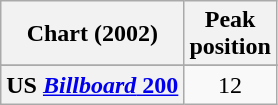<table class="wikitable sortable plainrowheaders" style="text-align:center">
<tr>
<th scope="col">Chart (2002)</th>
<th scope="col">Peak<br> position</th>
</tr>
<tr>
</tr>
<tr>
</tr>
<tr>
</tr>
<tr>
</tr>
<tr>
</tr>
<tr>
</tr>
<tr>
</tr>
<tr>
<th scope="row">US <a href='#'><em>Billboard</em> 200</a></th>
<td>12</td>
</tr>
</table>
